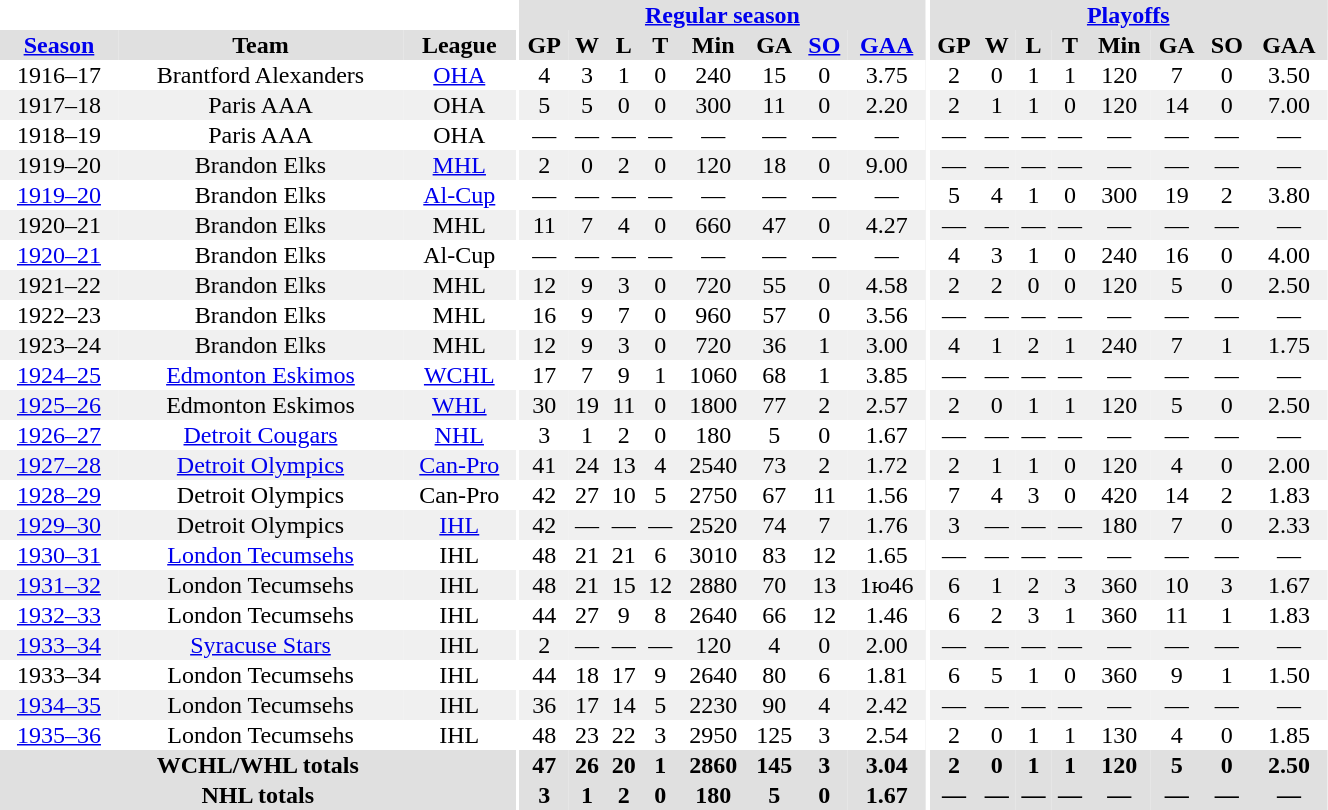<table border="0" cellpadding="1" cellspacing="0" style="width:70%; text-align:center;">
<tr bgcolor="#e0e0e0">
<th colspan="3" bgcolor="#ffffff"></th>
<th rowspan="99" bgcolor="#ffffff"></th>
<th colspan="8" bgcolor="#e0e0e0"><a href='#'>Regular season</a></th>
<th rowspan="99" bgcolor="#ffffff"></th>
<th colspan="8" bgcolor="#e0e0e0"><a href='#'>Playoffs</a></th>
</tr>
<tr bgcolor="#e0e0e0">
<th><a href='#'>Season</a></th>
<th>Team</th>
<th>League</th>
<th>GP</th>
<th>W</th>
<th>L</th>
<th>T</th>
<th>Min</th>
<th>GA</th>
<th><a href='#'>SO</a></th>
<th><a href='#'>GAA</a></th>
<th>GP</th>
<th>W</th>
<th>L</th>
<th>T</th>
<th>Min</th>
<th>GA</th>
<th>SO</th>
<th>GAA</th>
</tr>
<tr>
<td>1916–17</td>
<td>Brantford Alexanders</td>
<td><a href='#'>OHA</a></td>
<td>4</td>
<td>3</td>
<td>1</td>
<td>0</td>
<td>240</td>
<td>15</td>
<td>0</td>
<td>3.75</td>
<td>2</td>
<td>0</td>
<td>1</td>
<td>1</td>
<td>120</td>
<td>7</td>
<td>0</td>
<td>3.50</td>
</tr>
<tr bgcolor="#f0f0f0">
<td>1917–18</td>
<td>Paris AAA</td>
<td>OHA</td>
<td>5</td>
<td>5</td>
<td>0</td>
<td>0</td>
<td>300</td>
<td>11</td>
<td>0</td>
<td>2.20</td>
<td>2</td>
<td>1</td>
<td>1</td>
<td>0</td>
<td>120</td>
<td>14</td>
<td>0</td>
<td>7.00</td>
</tr>
<tr>
<td>1918–19</td>
<td>Paris AAA</td>
<td>OHA</td>
<td>—</td>
<td>—</td>
<td>—</td>
<td>—</td>
<td>—</td>
<td>—</td>
<td>—</td>
<td>—</td>
<td>—</td>
<td>—</td>
<td>—</td>
<td>—</td>
<td>—</td>
<td>—</td>
<td>—</td>
<td>—</td>
</tr>
<tr bgcolor="#f0f0f0">
<td>1919–20</td>
<td>Brandon Elks</td>
<td><a href='#'>MHL</a></td>
<td>2</td>
<td>0</td>
<td>2</td>
<td>0</td>
<td>120</td>
<td>18</td>
<td>0</td>
<td>9.00</td>
<td>—</td>
<td>—</td>
<td>—</td>
<td>—</td>
<td>—</td>
<td>—</td>
<td>—</td>
<td>—</td>
</tr>
<tr>
<td><a href='#'>1919–20</a></td>
<td>Brandon Elks</td>
<td><a href='#'>Al-Cup</a></td>
<td>—</td>
<td>—</td>
<td>—</td>
<td>—</td>
<td>—</td>
<td>—</td>
<td>—</td>
<td>—</td>
<td>5</td>
<td>4</td>
<td>1</td>
<td>0</td>
<td>300</td>
<td>19</td>
<td>2</td>
<td>3.80</td>
</tr>
<tr bgcolor="#f0f0f0">
<td>1920–21</td>
<td>Brandon Elks</td>
<td>MHL</td>
<td>11</td>
<td>7</td>
<td>4</td>
<td>0</td>
<td>660</td>
<td>47</td>
<td>0</td>
<td>4.27</td>
<td>—</td>
<td>—</td>
<td>—</td>
<td>—</td>
<td>—</td>
<td>—</td>
<td>—</td>
<td>—</td>
</tr>
<tr>
<td><a href='#'>1920–21</a></td>
<td>Brandon Elks</td>
<td>Al-Cup</td>
<td>—</td>
<td>—</td>
<td>—</td>
<td>—</td>
<td>—</td>
<td>—</td>
<td>—</td>
<td>—</td>
<td>4</td>
<td>3</td>
<td>1</td>
<td>0</td>
<td>240</td>
<td>16</td>
<td>0</td>
<td>4.00</td>
</tr>
<tr bgcolor="#f0f0f0">
<td>1921–22</td>
<td>Brandon Elks</td>
<td>MHL</td>
<td>12</td>
<td>9</td>
<td>3</td>
<td>0</td>
<td>720</td>
<td>55</td>
<td>0</td>
<td>4.58</td>
<td>2</td>
<td>2</td>
<td>0</td>
<td>0</td>
<td>120</td>
<td>5</td>
<td>0</td>
<td>2.50</td>
</tr>
<tr>
<td>1922–23</td>
<td>Brandon Elks</td>
<td>MHL</td>
<td>16</td>
<td>9</td>
<td>7</td>
<td>0</td>
<td>960</td>
<td>57</td>
<td>0</td>
<td>3.56</td>
<td>—</td>
<td>—</td>
<td>—</td>
<td>—</td>
<td>—</td>
<td>—</td>
<td>—</td>
<td>—</td>
</tr>
<tr bgcolor="#f0f0f0">
<td>1923–24</td>
<td>Brandon Elks</td>
<td>MHL</td>
<td>12</td>
<td>9</td>
<td>3</td>
<td>0</td>
<td>720</td>
<td>36</td>
<td>1</td>
<td>3.00</td>
<td>4</td>
<td>1</td>
<td>2</td>
<td>1</td>
<td>240</td>
<td>7</td>
<td>1</td>
<td>1.75</td>
</tr>
<tr>
<td><a href='#'>1924–25</a></td>
<td><a href='#'>Edmonton Eskimos</a></td>
<td><a href='#'>WCHL</a></td>
<td>17</td>
<td>7</td>
<td>9</td>
<td>1</td>
<td>1060</td>
<td>68</td>
<td>1</td>
<td>3.85</td>
<td>—</td>
<td>—</td>
<td>—</td>
<td>—</td>
<td>—</td>
<td>—</td>
<td>—</td>
<td>—</td>
</tr>
<tr bgcolor="#f0f0f0">
<td><a href='#'>1925–26</a></td>
<td>Edmonton Eskimos</td>
<td><a href='#'>WHL</a></td>
<td>30</td>
<td>19</td>
<td>11</td>
<td>0</td>
<td>1800</td>
<td>77</td>
<td>2</td>
<td>2.57</td>
<td>2</td>
<td>0</td>
<td>1</td>
<td>1</td>
<td>120</td>
<td>5</td>
<td>0</td>
<td>2.50</td>
</tr>
<tr>
<td><a href='#'>1926–27</a></td>
<td><a href='#'>Detroit Cougars</a></td>
<td><a href='#'>NHL</a></td>
<td>3</td>
<td>1</td>
<td>2</td>
<td>0</td>
<td>180</td>
<td>5</td>
<td>0</td>
<td>1.67</td>
<td>—</td>
<td>—</td>
<td>—</td>
<td>—</td>
<td>—</td>
<td>—</td>
<td>—</td>
<td>—</td>
</tr>
<tr bgcolor="#f0f0f0">
<td><a href='#'>1927–28</a></td>
<td><a href='#'>Detroit Olympics</a></td>
<td><a href='#'>Can-Pro</a></td>
<td>41</td>
<td>24</td>
<td>13</td>
<td>4</td>
<td>2540</td>
<td>73</td>
<td>2</td>
<td>1.72</td>
<td>2</td>
<td>1</td>
<td>1</td>
<td>0</td>
<td>120</td>
<td>4</td>
<td>0</td>
<td>2.00</td>
</tr>
<tr>
<td><a href='#'>1928–29</a></td>
<td>Detroit Olympics</td>
<td>Can-Pro</td>
<td>42</td>
<td>27</td>
<td>10</td>
<td>5</td>
<td>2750</td>
<td>67</td>
<td>11</td>
<td>1.56</td>
<td>7</td>
<td>4</td>
<td>3</td>
<td>0</td>
<td>420</td>
<td>14</td>
<td>2</td>
<td>1.83</td>
</tr>
<tr bgcolor="#f0f0f0">
<td><a href='#'>1929–30</a></td>
<td>Detroit Olympics</td>
<td><a href='#'>IHL</a></td>
<td>42</td>
<td>—</td>
<td>—</td>
<td>—</td>
<td>2520</td>
<td>74</td>
<td>7</td>
<td>1.76</td>
<td>3</td>
<td>—</td>
<td>—</td>
<td>—</td>
<td>180</td>
<td>7</td>
<td>0</td>
<td>2.33</td>
</tr>
<tr>
<td><a href='#'>1930–31</a></td>
<td><a href='#'>London Tecumsehs</a></td>
<td>IHL</td>
<td>48</td>
<td>21</td>
<td>21</td>
<td>6</td>
<td>3010</td>
<td>83</td>
<td>12</td>
<td>1.65</td>
<td>—</td>
<td>—</td>
<td>—</td>
<td>—</td>
<td>—</td>
<td>—</td>
<td>—</td>
<td>—</td>
</tr>
<tr bgcolor="#f0f0f0">
<td><a href='#'>1931–32</a></td>
<td>London Tecumsehs</td>
<td>IHL</td>
<td>48</td>
<td>21</td>
<td>15</td>
<td>12</td>
<td>2880</td>
<td>70</td>
<td>13</td>
<td>1ю46</td>
<td>6</td>
<td>1</td>
<td>2</td>
<td>3</td>
<td>360</td>
<td>10</td>
<td>3</td>
<td>1.67</td>
</tr>
<tr>
<td><a href='#'>1932–33</a></td>
<td>London Tecumsehs</td>
<td>IHL</td>
<td>44</td>
<td>27</td>
<td>9</td>
<td>8</td>
<td>2640</td>
<td>66</td>
<td>12</td>
<td>1.46</td>
<td>6</td>
<td>2</td>
<td>3</td>
<td>1</td>
<td>360</td>
<td>11</td>
<td>1</td>
<td>1.83</td>
</tr>
<tr bgcolor="#f0f0f0">
<td><a href='#'>1933–34</a></td>
<td><a href='#'>Syracuse Stars</a></td>
<td>IHL</td>
<td>2</td>
<td>—</td>
<td>—</td>
<td>—</td>
<td>120</td>
<td>4</td>
<td>0</td>
<td>2.00</td>
<td>—</td>
<td>—</td>
<td>—</td>
<td>—</td>
<td>—</td>
<td>—</td>
<td>—</td>
<td>—</td>
</tr>
<tr>
<td>1933–34</td>
<td>London Tecumsehs</td>
<td>IHL</td>
<td>44</td>
<td>18</td>
<td>17</td>
<td>9</td>
<td>2640</td>
<td>80</td>
<td>6</td>
<td>1.81</td>
<td>6</td>
<td>5</td>
<td>1</td>
<td>0</td>
<td>360</td>
<td>9</td>
<td>1</td>
<td>1.50</td>
</tr>
<tr bgcolor="#f0f0f0">
<td><a href='#'>1934–35</a></td>
<td>London Tecumsehs</td>
<td>IHL</td>
<td>36</td>
<td>17</td>
<td>14</td>
<td>5</td>
<td>2230</td>
<td>90</td>
<td>4</td>
<td>2.42</td>
<td>—</td>
<td>—</td>
<td>—</td>
<td>—</td>
<td>—</td>
<td>—</td>
<td>—</td>
<td>—</td>
</tr>
<tr>
<td><a href='#'>1935–36</a></td>
<td>London Tecumsehs</td>
<td>IHL</td>
<td>48</td>
<td>23</td>
<td>22</td>
<td>3</td>
<td>2950</td>
<td>125</td>
<td>3</td>
<td>2.54</td>
<td>2</td>
<td>0</td>
<td>1</td>
<td>1</td>
<td>130</td>
<td>4</td>
<td>0</td>
<td>1.85</td>
</tr>
<tr bgcolor="#e0e0e0">
<th colspan="3">WCHL/WHL totals</th>
<th>47</th>
<th>26</th>
<th>20</th>
<th>1</th>
<th>2860</th>
<th>145</th>
<th>3</th>
<th>3.04</th>
<th>2</th>
<th>0</th>
<th>1</th>
<th>1</th>
<th>120</th>
<th>5</th>
<th>0</th>
<th>2.50</th>
</tr>
<tr bgcolor="#e0e0e0">
<th colspan="3">NHL totals</th>
<th>3</th>
<th>1</th>
<th>2</th>
<th>0</th>
<th>180</th>
<th>5</th>
<th>0</th>
<th>1.67</th>
<th>—</th>
<th>—</th>
<th>—</th>
<th>—</th>
<th>—</th>
<th>—</th>
<th>—</th>
<th>—</th>
</tr>
</table>
